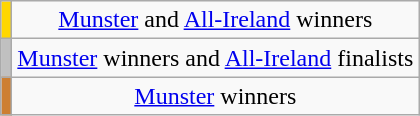<table class="wikitable" style="text-align:center;">
<tr>
<td style="background-color:#FFD700"></td>
<td><a href='#'>Munster</a> and <a href='#'>All-Ireland</a> winners</td>
</tr>
<tr>
<td style="background-color:#C0C0C0"></td>
<td><a href='#'>Munster</a> winners and <a href='#'>All-Ireland</a> finalists</td>
</tr>
<tr>
<td style="background-color:#CD7F32"></td>
<td><a href='#'>Munster</a> winners</td>
</tr>
</table>
